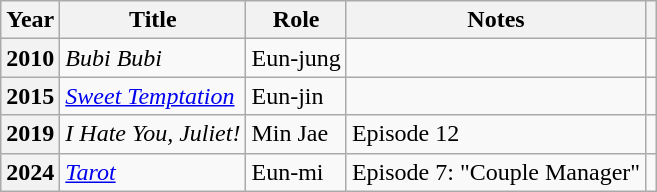<table class="wikitable plainrowheaders">
<tr>
<th scope="col">Year</th>
<th scope="col">Title</th>
<th scope="col">Role</th>
<th scope="col">Notes</th>
<th scope="col" class="unsortable"></th>
</tr>
<tr>
<th scope="row">2010</th>
<td><em>Bubi Bubi</em></td>
<td>Eun-jung</td>
<td></td>
<td style="text-align:center"></td>
</tr>
<tr>
<th scope="row">2015</th>
<td><em><a href='#'>Sweet Temptation</a></em></td>
<td>Eun-jin</td>
<td></td>
<td style="text-align:center"></td>
</tr>
<tr>
<th scope="row">2019</th>
<td><em>I Hate You, Juliet!</em></td>
<td>Min Jae</td>
<td>Episode 12</td>
<td style="text-align:center"></td>
</tr>
<tr>
<th scope="row">2024</th>
<td><em><a href='#'>Tarot</a></em></td>
<td>Eun-mi</td>
<td>Episode 7: "Couple Manager"</td>
<td style="text-align:center"></td>
</tr>
</table>
